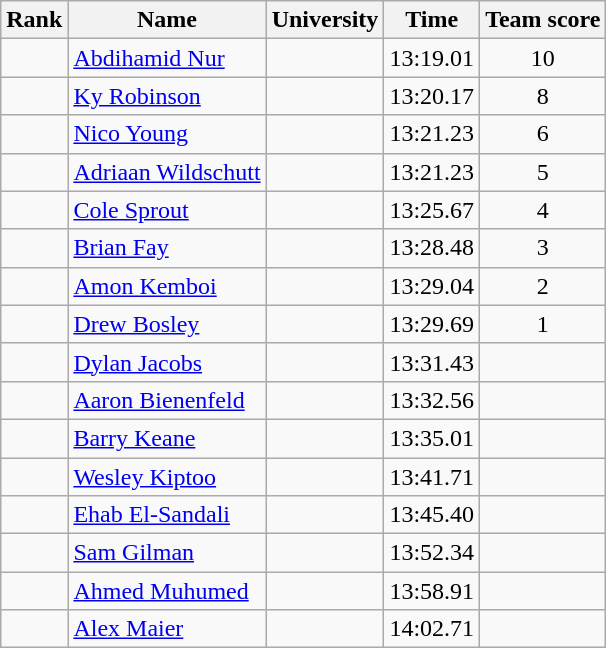<table class="wikitable sortable" style="text-align:center">
<tr>
<th>Rank</th>
<th>Name</th>
<th>University</th>
<th>Time</th>
<th>Team score</th>
</tr>
<tr>
<td></td>
<td align=left> <a href='#'>Abdihamid Nur</a></td>
<td></td>
<td>13:19.01  </td>
<td>10</td>
</tr>
<tr>
<td></td>
<td align=left> <a href='#'>Ky Robinson</a></td>
<td></td>
<td>13:20.17 </td>
<td>8</td>
</tr>
<tr>
<td></td>
<td align=left> <a href='#'>Nico Young</a></td>
<td></td>
<td>13:21.23 </td>
<td>6</td>
</tr>
<tr>
<td></td>
<td align=left> <a href='#'>Adriaan Wildschutt</a></td>
<td></td>
<td>13:21.23</td>
<td>5</td>
</tr>
<tr>
<td></td>
<td align=left> <a href='#'>Cole Sprout</a></td>
<td></td>
<td>13:25.67</td>
<td>4</td>
</tr>
<tr>
<td></td>
<td align=left> <a href='#'>Brian Fay</a></td>
<td></td>
<td>13:28.48</td>
<td>3</td>
</tr>
<tr>
<td></td>
<td align=left> <a href='#'>Amon Kemboi</a></td>
<td></td>
<td>13:29.04</td>
<td>2</td>
</tr>
<tr>
<td></td>
<td align=left> <a href='#'>Drew Bosley</a></td>
<td></td>
<td>13:29.69</td>
<td>1</td>
</tr>
<tr>
<td></td>
<td align=left> <a href='#'>Dylan Jacobs</a></td>
<td></td>
<td>13:31.43</td>
<td></td>
</tr>
<tr>
<td></td>
<td align=left> <a href='#'>Aaron Bienenfeld</a></td>
<td></td>
<td>13:32.56</td>
<td></td>
</tr>
<tr>
<td></td>
<td align=left> <a href='#'>Barry Keane</a></td>
<td></td>
<td>13:35.01</td>
<td></td>
</tr>
<tr>
<td></td>
<td align=left> <a href='#'>Wesley Kiptoo</a></td>
<td></td>
<td>13:41.71</td>
<td></td>
</tr>
<tr>
<td></td>
<td align=left> <a href='#'>Ehab El-Sandali</a></td>
<td></td>
<td>13:45.40</td>
<td></td>
</tr>
<tr>
<td></td>
<td align=left> <a href='#'>Sam Gilman</a></td>
<td></td>
<td>13:52.34</td>
<td></td>
</tr>
<tr>
<td></td>
<td align=left> <a href='#'>Ahmed Muhumed</a></td>
<td></td>
<td>13:58.91</td>
<td></td>
</tr>
<tr>
<td></td>
<td align=left> <a href='#'>Alex Maier</a></td>
<td></td>
<td>14:02.71</td>
<td></td>
</tr>
</table>
